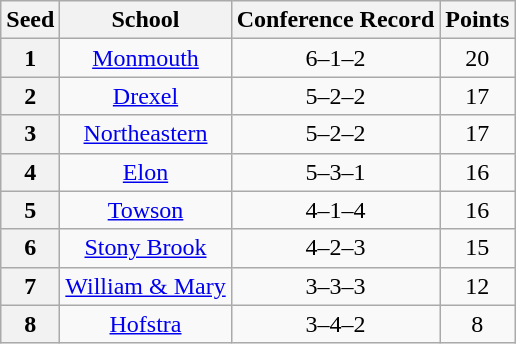<table class="wikitable" style="text-align:center">
<tr>
<th>Seed</th>
<th>School</th>
<th>Conference Record</th>
<th>Points</th>
</tr>
<tr>
<th>1</th>
<td><a href='#'>Monmouth</a></td>
<td>6–1–2</td>
<td>20</td>
</tr>
<tr>
<th>2</th>
<td><a href='#'>Drexel</a></td>
<td>5–2–2</td>
<td>17</td>
</tr>
<tr>
<th>3</th>
<td><a href='#'>Northeastern</a></td>
<td>5–2–2</td>
<td>17</td>
</tr>
<tr>
<th>4</th>
<td><a href='#'>Elon</a></td>
<td>5–3–1</td>
<td>16</td>
</tr>
<tr>
<th>5</th>
<td><a href='#'>Towson</a></td>
<td>4–1–4</td>
<td>16</td>
</tr>
<tr>
<th>6</th>
<td><a href='#'>Stony Brook</a></td>
<td>4–2–3</td>
<td>15</td>
</tr>
<tr>
<th>7</th>
<td><a href='#'>William & Mary</a></td>
<td>3–3–3</td>
<td>12</td>
</tr>
<tr>
<th>8</th>
<td><a href='#'>Hofstra</a></td>
<td>3–4–2</td>
<td>8</td>
</tr>
</table>
